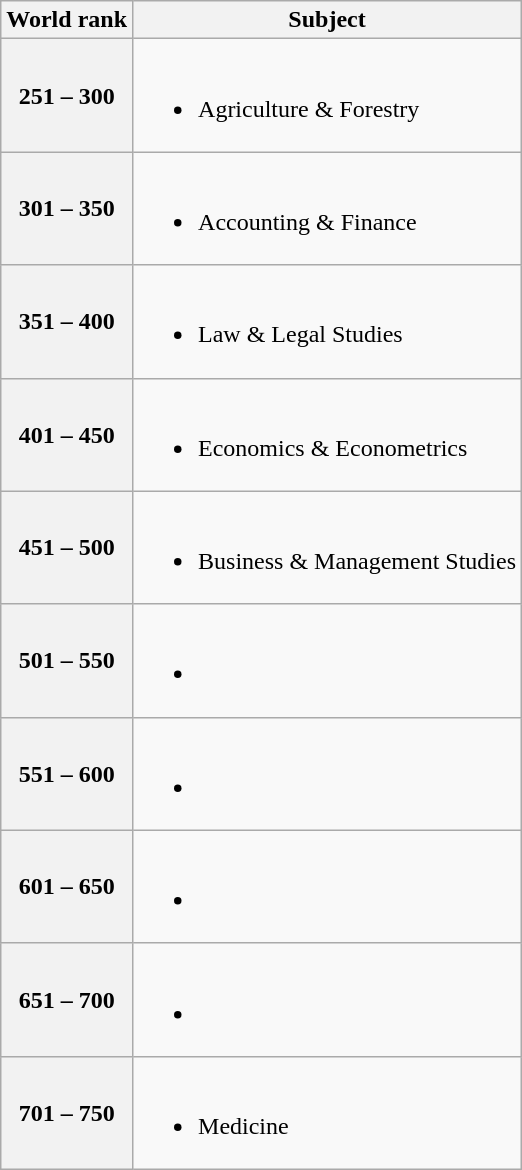<table class="wikitable">
<tr>
<th>World rank</th>
<th>Subject</th>
</tr>
<tr>
<th><strong>251 – 300</strong></th>
<td><br><ul><li>Agriculture & Forestry</li></ul></td>
</tr>
<tr>
<th><strong>301 – 350</strong></th>
<td><br><ul><li>Accounting & Finance</li></ul></td>
</tr>
<tr>
<th><strong>351 – 400</strong></th>
<td><br><ul><li>Law & Legal Studies</li></ul></td>
</tr>
<tr>
<th><strong>401 – 450</strong></th>
<td><br><ul><li>Economics & Econometrics</li></ul></td>
</tr>
<tr>
<th><strong>451 – 500</strong></th>
<td><br><ul><li>Business & Management Studies</li></ul></td>
</tr>
<tr>
<th><strong>501 – 550</strong></th>
<td><br><ul><li></li></ul></td>
</tr>
<tr>
<th><strong>551 – 600</strong></th>
<td><br><ul><li></li></ul></td>
</tr>
<tr>
<th><strong>601 – 650</strong></th>
<td><br><ul><li></li></ul></td>
</tr>
<tr>
<th><strong>651 – 700</strong></th>
<td><br><ul><li></li></ul></td>
</tr>
<tr>
<th><strong>701 – 750</strong></th>
<td><br><ul><li>Medicine</li></ul></td>
</tr>
</table>
